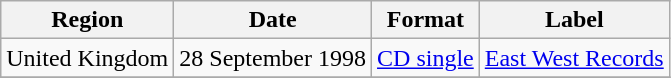<table class=wikitable>
<tr>
<th>Region</th>
<th>Date</th>
<th>Format</th>
<th>Label</th>
</tr>
<tr>
<td>United Kingdom</td>
<td>28 September 1998</td>
<td><a href='#'>CD single</a></td>
<td><a href='#'>East West Records</a></td>
</tr>
<tr>
</tr>
</table>
